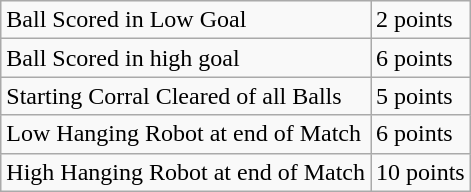<table class="wikitable" style="float:right">
<tr>
<td>Ball Scored in Low Goal</td>
<td>2 points</td>
</tr>
<tr>
<td>Ball Scored in high goal</td>
<td>6 points</td>
</tr>
<tr>
<td>Starting Corral Cleared of all Balls</td>
<td>5 points</td>
</tr>
<tr>
<td>Low Hanging Robot at end of Match</td>
<td>6 points</td>
</tr>
<tr>
<td>High Hanging Robot at end of Match</td>
<td>10 points</td>
</tr>
</table>
